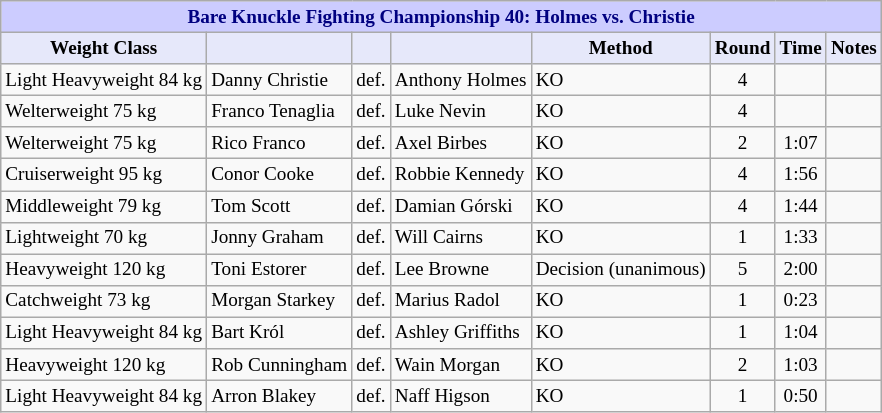<table class="wikitable" style="font-size: 80%;">
<tr>
<th colspan="8" style="background-color: #ccf; color: #000080; text-align: center;"><strong>Bare Knuckle Fighting Championship 40: Holmes vs. Christie</strong></th>
</tr>
<tr>
<th colspan="1" style="background-color: #E6E8FA; color: #000000; text-align: center;">Weight Class</th>
<th colspan="1" style="background-color: #E6E8FA; color: #000000; text-align: center;"></th>
<th colspan="1" style="background-color: #E6E8FA; color: #000000; text-align: center;"></th>
<th colspan="1" style="background-color: #E6E8FA; color: #000000; text-align: center;"></th>
<th colspan="1" style="background-color: #E6E8FA; color: #000000; text-align: center;">Method</th>
<th colspan="1" style="background-color: #E6E8FA; color: #000000; text-align: center;">Round</th>
<th colspan="1" style="background-color: #E6E8FA; color: #000000; text-align: center;">Time</th>
<th colspan="1" style="background-color: #E6E8FA; color: #000000; text-align: center;">Notes</th>
</tr>
<tr>
<td>Light Heavyweight 84 kg</td>
<td> Danny Christie</td>
<td align=center>def.</td>
<td> Anthony Holmes</td>
<td>KO</td>
<td align=center>4</td>
<td align=center></td>
<td></td>
</tr>
<tr>
<td>Welterweight 75 kg</td>
<td> Franco Tenaglia</td>
<td align=center>def.</td>
<td> Luke Nevin</td>
<td>KO</td>
<td align=center>4</td>
<td align=center></td>
<td></td>
</tr>
<tr>
<td>Welterweight 75 kg</td>
<td> Rico Franco</td>
<td align=center>def.</td>
<td> Axel Birbes</td>
<td>KO</td>
<td align=center>2</td>
<td align=center>1:07</td>
<td></td>
</tr>
<tr>
<td>Cruiserweight 95 kg</td>
<td> Conor Cooke</td>
<td align=center>def.</td>
<td> Robbie Kennedy</td>
<td>KO</td>
<td align=center>4</td>
<td align=center>1:56</td>
<td></td>
</tr>
<tr>
<td>Middleweight 79 kg</td>
<td> Tom Scott</td>
<td align=center>def.</td>
<td> Damian Górski</td>
<td>KO</td>
<td align=center>4</td>
<td align=center>1:44</td>
<td></td>
</tr>
<tr>
<td>Lightweight 70 kg</td>
<td> Jonny Graham</td>
<td align=center>def.</td>
<td> Will Cairns</td>
<td>KO</td>
<td align=center>1</td>
<td align=center>1:33</td>
<td></td>
</tr>
<tr>
<td>Heavyweight 120 kg</td>
<td> Toni Estorer</td>
<td align=center>def.</td>
<td> Lee Browne</td>
<td>Decision (unanimous)</td>
<td align=center>5</td>
<td align=center>2:00</td>
<td></td>
</tr>
<tr>
<td>Catchweight 73 kg</td>
<td> Morgan Starkey</td>
<td align=center>def.</td>
<td> Marius Radol</td>
<td>KO</td>
<td align=center>1</td>
<td align=center>0:23</td>
<td></td>
</tr>
<tr>
<td>Light Heavyweight 84 kg</td>
<td> Bart Król</td>
<td align=center>def.</td>
<td> Ashley Griffiths</td>
<td>KO</td>
<td align=center>1</td>
<td align=center>1:04</td>
<td></td>
</tr>
<tr>
<td>Heavyweight 120 kg</td>
<td> Rob Cunningham</td>
<td align=center>def.</td>
<td> Wain Morgan</td>
<td>KO</td>
<td align=center>2</td>
<td align=center>1:03</td>
<td></td>
</tr>
<tr>
<td>Light Heavyweight 84 kg</td>
<td> Arron Blakey</td>
<td align=center>def.</td>
<td> Naff Higson</td>
<td>KO</td>
<td align=center>1</td>
<td align=center>0:50</td>
<td></td>
</tr>
</table>
